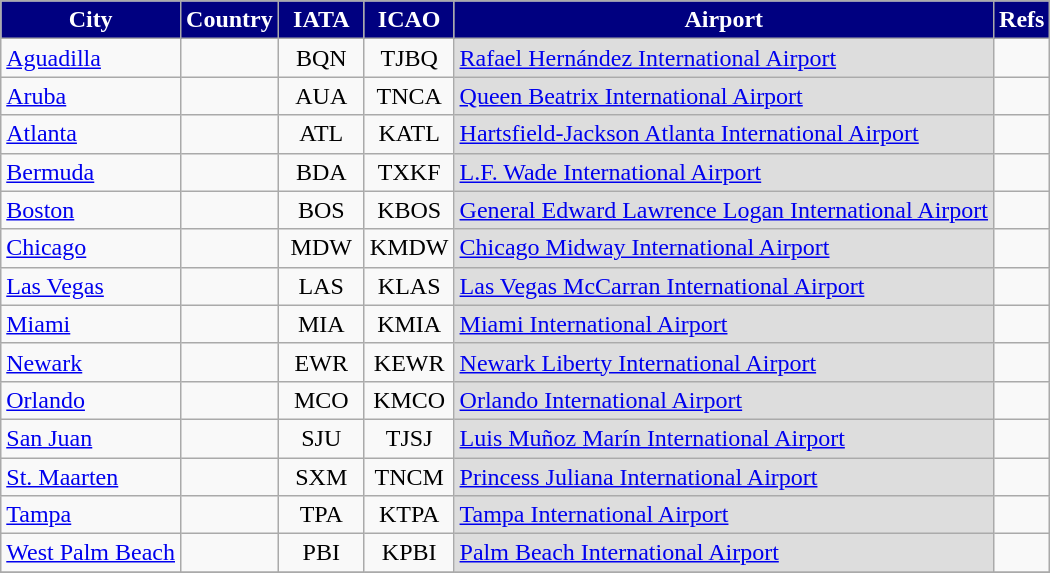<table class="sortable wikitable toccolours">
<tr>
<th style="background:navy; color:white;">City</th>
<th style="background:navy; color:white;">Country</th>
<th style="background:navy; color:white; width:50px;">IATA</th>
<th style="background:navy; color:white; width:50px;">ICAO</th>
<th style="background:navy; color:white;">Airport</th>
<th style="background:navy; color:white;" class="unsortable">Refs</th>
</tr>
<tr>
<td><a href='#'>Aguadilla</a></td>
<td></td>
<td align=center>BQN</td>
<td align=center>TJBQ</td>
<td style="background:#DDDDDD"><a href='#'>Rafael Hernández International Airport</a></td>
<td></td>
</tr>
<tr>
<td><a href='#'>Aruba</a></td>
<td></td>
<td align=center>AUA</td>
<td align=center>TNCA</td>
<td style="background:#DDDDDD"><a href='#'>Queen Beatrix International Airport</a></td>
<td></td>
</tr>
<tr>
<td><a href='#'>Atlanta</a></td>
<td></td>
<td align=center>ATL</td>
<td align=center>KATL</td>
<td style="background:#DDDDDD"><a href='#'>Hartsfield-Jackson Atlanta International Airport</a></td>
<td></td>
</tr>
<tr>
<td><a href='#'>Bermuda</a></td>
<td></td>
<td align=center>BDA</td>
<td align=center>TXKF</td>
<td style="background:#DDDDDD"><a href='#'>L.F. Wade International Airport</a></td>
<td></td>
</tr>
<tr>
<td><a href='#'>Boston</a></td>
<td></td>
<td align=center>BOS</td>
<td align=center>KBOS</td>
<td style="background:#DDDDDD"><a href='#'>General Edward Lawrence Logan International Airport</a></td>
<td></td>
</tr>
<tr>
<td><a href='#'>Chicago</a></td>
<td></td>
<td align=center>MDW</td>
<td align=center>KMDW</td>
<td style="background:#DDDDDD"><a href='#'>Chicago Midway International Airport</a></td>
<td></td>
</tr>
<tr>
<td><a href='#'>Las Vegas</a></td>
<td></td>
<td align=center>LAS</td>
<td align=center>KLAS</td>
<td style="background:#DDDDDD"><a href='#'>Las Vegas McCarran International Airport</a></td>
<td></td>
</tr>
<tr>
<td><a href='#'>Miami</a></td>
<td></td>
<td align=center>MIA</td>
<td align=center>KMIA</td>
<td style="background:#DDDDDD"><a href='#'>Miami International Airport</a></td>
<td></td>
</tr>
<tr>
<td><a href='#'>Newark</a></td>
<td></td>
<td align=center>EWR</td>
<td align=center>KEWR</td>
<td style="background:#DDDDDD"><a href='#'>Newark Liberty International Airport</a></td>
<td></td>
</tr>
<tr>
<td><a href='#'>Orlando</a></td>
<td></td>
<td align=center>MCO</td>
<td align=center>KMCO</td>
<td style="background:#DDDDDD"><a href='#'>Orlando International Airport</a></td>
<td></td>
</tr>
<tr>
<td><a href='#'>San Juan</a></td>
<td></td>
<td align=center>SJU</td>
<td align=center>TJSJ</td>
<td style="background:#DDDDDD"><a href='#'>Luis Muñoz Marín International Airport</a></td>
<td></td>
</tr>
<tr>
<td><a href='#'>St. Maarten</a></td>
<td></td>
<td align=center>SXM</td>
<td align=center>TNCM</td>
<td style="background:#DDDDDD"><a href='#'>Princess Juliana International Airport</a></td>
<td></td>
</tr>
<tr>
<td><a href='#'>Tampa</a></td>
<td></td>
<td align=center>TPA</td>
<td align=center>KTPA</td>
<td style="background:#DDDDDD"><a href='#'>Tampa International Airport</a></td>
<td></td>
</tr>
<tr>
<td><a href='#'>West Palm Beach</a></td>
<td></td>
<td align=center>PBI</td>
<td align=center>KPBI</td>
<td style="background:#DDDDDD"><a href='#'>Palm Beach International Airport</a></td>
<td></td>
</tr>
<tr>
</tr>
</table>
